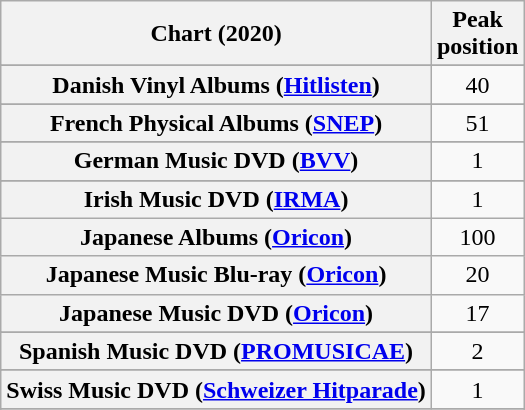<table class="wikitable sortable plainrowheaders" style="text-align:center">
<tr>
<th>Chart (2020)</th>
<th>Peak<br>position</th>
</tr>
<tr>
</tr>
<tr>
</tr>
<tr>
</tr>
<tr>
<th scope="row">Danish Vinyl Albums (<a href='#'>Hitlisten</a>)</th>
<td>40</td>
</tr>
<tr>
</tr>
<tr>
<th scope="row">French Physical Albums (<a href='#'>SNEP</a>)</th>
<td>51</td>
</tr>
<tr>
</tr>
<tr>
<th scope="row">German Music DVD (<a href='#'>BVV</a>)</th>
<td>1</td>
</tr>
<tr>
</tr>
<tr>
<th scope="row">Irish Music DVD (<a href='#'>IRMA</a>)</th>
<td>1</td>
</tr>
<tr>
<th scope="row">Japanese Albums (<a href='#'>Oricon</a>)</th>
<td>100</td>
</tr>
<tr>
<th scope="row">Japanese Music Blu-ray (<a href='#'>Oricon</a>)</th>
<td>20</td>
</tr>
<tr>
<th scope="row">Japanese Music DVD (<a href='#'>Oricon</a>)</th>
<td>17</td>
</tr>
<tr>
</tr>
<tr>
<th scope="row">Spanish Music DVD (<a href='#'>PROMUSICAE</a>)</th>
<td>2</td>
</tr>
<tr>
</tr>
<tr>
<th scope="row">Swiss Music DVD (<a href='#'>Schweizer Hitparade</a>)</th>
<td>1</td>
</tr>
<tr>
</tr>
<tr>
</tr>
</table>
